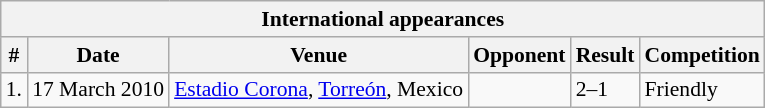<table class="wikitable collapsible collapsed" style="font-size:90%">
<tr>
<th colspan="7"><strong>International appearances</strong></th>
</tr>
<tr>
<th>#</th>
<th>Date</th>
<th>Venue</th>
<th>Opponent</th>
<th>Result</th>
<th>Competition</th>
</tr>
<tr>
<td>1.</td>
<td>17 March 2010</td>
<td><a href='#'>Estadio Corona</a>, <a href='#'>Torreón</a>, Mexico</td>
<td></td>
<td>2–1</td>
<td>Friendly</td>
</tr>
</table>
